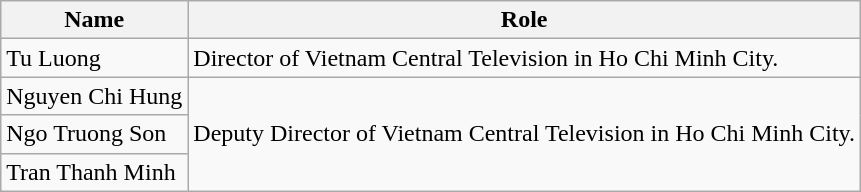<table class="wikitable">
<tr>
<th>Name</th>
<th>Role</th>
</tr>
<tr>
<td>Tu Luong</td>
<td>Director of Vietnam Central Television in Ho Chi Minh City.</td>
</tr>
<tr>
<td>Nguyen Chi Hung</td>
<td rowspan="3">Deputy Director of Vietnam Central Television in Ho Chi Minh City.</td>
</tr>
<tr>
<td>Ngo Truong Son</td>
</tr>
<tr>
<td>Tran Thanh Minh</td>
</tr>
</table>
